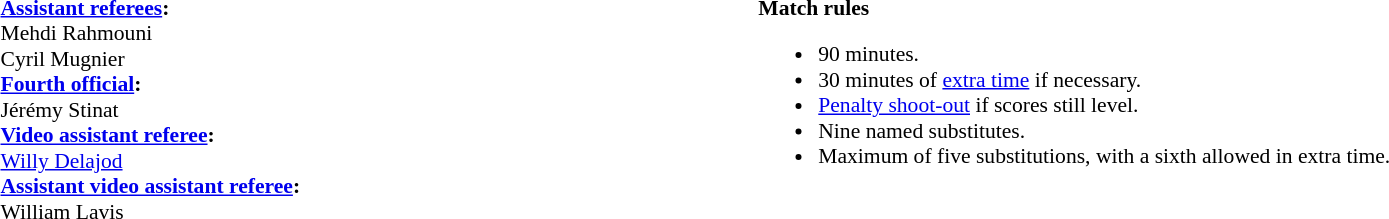<table style="width:100%; font-size:90%;">
<tr>
<td style="width:40%; vertical-align:top;"><br>
<strong><a href='#'>Assistant referees</a>:</strong>
<br>Mehdi Rahmouni
<br>Cyril Mugnier
<br><strong><a href='#'>Fourth official</a>:</strong>
<br>Jérémy Stinat
<br><strong><a href='#'>Video assistant referee</a>:</strong>
<br><a href='#'>Willy Delajod</a>
<br><strong><a href='#'>Assistant video assistant referee</a>:</strong>
<br>William Lavis</td>
<td style="width:60%; vertical-align:top;"><br><strong>Match rules</strong><ul><li>90 minutes.</li><li>30 minutes of <a href='#'>extra time</a> if necessary.</li><li><a href='#'>Penalty shoot-out</a> if scores still level.</li><li>Nine named substitutes.</li><li>Maximum of five substitutions, with a sixth allowed in extra time.</li></ul></td>
</tr>
</table>
